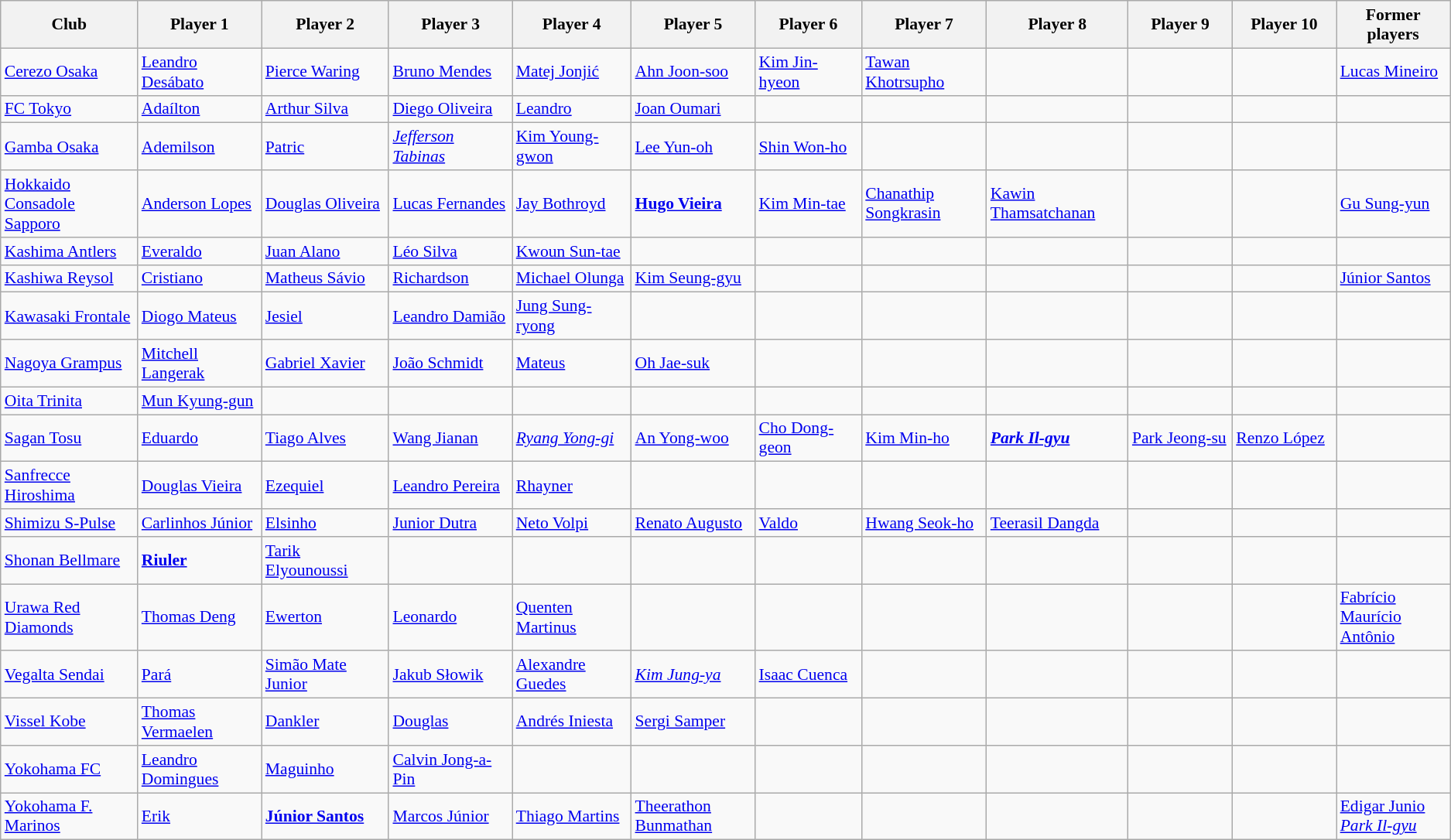<table class="wikitable sortable" style="font-size:90%;">
<tr>
<th width="200">Club</th>
<th width="160">Player 1</th>
<th width="160">Player 2</th>
<th width="160">Player 3</th>
<th width="160">Player 4</th>
<th width="160">Player 5</th>
<th width="160">Player 6</th>
<th width="160">Player 7</th>
<th width="160">Player 8</th>
<th width="160">Player 9</th>
<th width="160">Player 10</th>
<th width="160">Former players</th>
</tr>
<tr>
<td><a href='#'>Cerezo Osaka</a></td>
<td> <a href='#'>Leandro Desábato</a></td>
<td> <a href='#'>Pierce Waring</a></td>
<td> <a href='#'>Bruno Mendes</a></td>
<td> <a href='#'>Matej Jonjić</a></td>
<td> <a href='#'>Ahn Joon-soo</a></td>
<td> <a href='#'>Kim Jin-hyeon</a></td>
<td> <a href='#'>Tawan Khotrsupho</a></td>
<td></td>
<td></td>
<td></td>
<td> <a href='#'>Lucas Mineiro</a></td>
</tr>
<tr>
<td><a href='#'>FC Tokyo</a></td>
<td> <a href='#'>Adaílton</a></td>
<td> <a href='#'>Arthur Silva</a></td>
<td> <a href='#'>Diego Oliveira</a></td>
<td> <a href='#'>Leandro</a></td>
<td> <a href='#'>Joan Oumari</a></td>
<td></td>
<td></td>
<td></td>
<td></td>
<td></td>
<td></td>
</tr>
<tr>
<td><a href='#'>Gamba Osaka</a></td>
<td> <a href='#'>Ademilson</a></td>
<td> <a href='#'>Patric</a></td>
<td> <em><a href='#'>Jefferson Tabinas</a></em></td>
<td> <a href='#'>Kim Young-gwon</a></td>
<td> <a href='#'>Lee Yun-oh</a></td>
<td> <a href='#'>Shin Won-ho</a></td>
<td></td>
<td></td>
<td></td>
<td></td>
<td></td>
</tr>
<tr>
<td><a href='#'>Hokkaido Consadole Sapporo</a></td>
<td> <a href='#'>Anderson Lopes</a></td>
<td> <a href='#'>Douglas Oliveira</a></td>
<td> <a href='#'>Lucas Fernandes</a></td>
<td> <a href='#'>Jay Bothroyd</a></td>
<td> <strong><a href='#'>Hugo Vieira</a></strong></td>
<td> <a href='#'>Kim Min-tae</a></td>
<td> <a href='#'>Chanathip Songkrasin</a></td>
<td> <a href='#'>Kawin Thamsatchanan</a></td>
<td></td>
<td></td>
<td> <a href='#'>Gu Sung-yun</a></td>
</tr>
<tr>
<td><a href='#'>Kashima Antlers</a></td>
<td> <a href='#'>Everaldo</a></td>
<td> <a href='#'>Juan Alano</a></td>
<td> <a href='#'>Léo Silva</a></td>
<td> <a href='#'>Kwoun Sun-tae</a></td>
<td></td>
<td></td>
<td></td>
<td></td>
<td></td>
<td></td>
<td></td>
</tr>
<tr>
<td><a href='#'>Kashiwa Reysol</a></td>
<td> <a href='#'>Cristiano</a></td>
<td> <a href='#'>Matheus Sávio</a></td>
<td> <a href='#'>Richardson</a></td>
<td> <a href='#'>Michael Olunga</a></td>
<td> <a href='#'>Kim Seung-gyu</a></td>
<td></td>
<td></td>
<td></td>
<td></td>
<td></td>
<td> <a href='#'>Júnior Santos</a></td>
</tr>
<tr>
<td><a href='#'>Kawasaki Frontale</a></td>
<td> <a href='#'>Diogo Mateus</a></td>
<td> <a href='#'>Jesiel</a></td>
<td> <a href='#'>Leandro Damião</a></td>
<td> <a href='#'>Jung Sung-ryong</a></td>
<td></td>
<td></td>
<td></td>
<td></td>
<td></td>
<td></td>
<td></td>
</tr>
<tr>
<td><a href='#'>Nagoya Grampus</a></td>
<td> <a href='#'>Mitchell Langerak</a></td>
<td> <a href='#'>Gabriel Xavier</a></td>
<td> <a href='#'>João Schmidt</a></td>
<td> <a href='#'>Mateus</a></td>
<td> <a href='#'>Oh Jae-suk</a></td>
<td></td>
<td></td>
<td></td>
<td></td>
<td></td>
<td></td>
</tr>
<tr>
<td><a href='#'>Oita Trinita</a></td>
<td> <a href='#'>Mun Kyung-gun</a></td>
<td></td>
<td></td>
<td></td>
<td></td>
<td></td>
<td></td>
<td></td>
<td></td>
<td></td>
<td></td>
</tr>
<tr>
<td><a href='#'>Sagan Tosu</a></td>
<td> <a href='#'>Eduardo</a></td>
<td> <a href='#'>Tiago Alves</a></td>
<td> <a href='#'>Wang Jianan</a></td>
<td> <em><a href='#'>Ryang Yong-gi</a></em></td>
<td> <a href='#'>An Yong-woo</a></td>
<td> <a href='#'>Cho Dong-geon</a></td>
<td> <a href='#'>Kim Min-ho</a></td>
<td> <strong><em><a href='#'>Park Il-gyu</a></em></strong></td>
<td> <a href='#'>Park Jeong-su</a></td>
<td> <a href='#'>Renzo López</a></td>
<td></td>
</tr>
<tr>
<td><a href='#'>Sanfrecce Hiroshima</a></td>
<td> <a href='#'>Douglas Vieira</a></td>
<td> <a href='#'>Ezequiel</a></td>
<td> <a href='#'>Leandro Pereira</a></td>
<td> <a href='#'>Rhayner</a></td>
<td></td>
<td></td>
<td></td>
<td></td>
<td></td>
<td></td>
<td></td>
</tr>
<tr>
<td><a href='#'>Shimizu S-Pulse</a></td>
<td> <a href='#'>Carlinhos Júnior</a></td>
<td> <a href='#'>Elsinho</a></td>
<td> <a href='#'>Junior Dutra</a></td>
<td> <a href='#'>Neto Volpi</a></td>
<td> <a href='#'>Renato Augusto</a></td>
<td> <a href='#'>Valdo</a></td>
<td> <a href='#'>Hwang Seok-ho</a></td>
<td> <a href='#'>Teerasil Dangda</a></td>
<td></td>
<td></td>
<td></td>
</tr>
<tr>
<td><a href='#'>Shonan Bellmare</a></td>
<td> <strong><a href='#'>Riuler</a></strong></td>
<td> <a href='#'>Tarik Elyounoussi</a></td>
<td></td>
<td></td>
<td></td>
<td></td>
<td></td>
<td></td>
<td></td>
<td></td>
<td></td>
</tr>
<tr>
<td><a href='#'>Urawa Red Diamonds</a></td>
<td> <a href='#'>Thomas Deng</a></td>
<td> <a href='#'>Ewerton</a></td>
<td> <a href='#'>Leonardo</a></td>
<td> <a href='#'>Quenten Martinus</a></td>
<td></td>
<td></td>
<td></td>
<td></td>
<td></td>
<td></td>
<td> <a href='#'>Fabrício</a><br> <a href='#'>Maurício Antônio</a></td>
</tr>
<tr>
<td><a href='#'>Vegalta Sendai</a></td>
<td> <a href='#'>Pará</a></td>
<td> <a href='#'>Simão Mate Junior</a></td>
<td> <a href='#'>Jakub Słowik</a></td>
<td> <a href='#'>Alexandre Guedes</a></td>
<td> <em><a href='#'>Kim Jung-ya</a></em></td>
<td> <a href='#'>Isaac Cuenca</a></td>
<td></td>
<td></td>
<td></td>
<td></td>
<td></td>
</tr>
<tr>
<td><a href='#'>Vissel Kobe</a></td>
<td> <a href='#'>Thomas Vermaelen</a></td>
<td> <a href='#'>Dankler</a></td>
<td> <a href='#'>Douglas</a></td>
<td> <a href='#'>Andrés Iniesta</a></td>
<td> <a href='#'>Sergi Samper</a></td>
<td></td>
<td></td>
<td></td>
<td></td>
<td></td>
<td></td>
</tr>
<tr>
<td><a href='#'>Yokohama FC</a></td>
<td> <a href='#'>Leandro Domingues</a></td>
<td> <a href='#'>Maguinho</a></td>
<td> <a href='#'>Calvin Jong-a-Pin</a></td>
<td></td>
<td></td>
<td></td>
<td></td>
<td></td>
<td></td>
<td></td>
<td></td>
</tr>
<tr>
<td><a href='#'>Yokohama F. Marinos</a></td>
<td> <a href='#'>Erik</a></td>
<td> <strong><a href='#'>Júnior Santos</a></strong></td>
<td> <a href='#'>Marcos Júnior</a></td>
<td> <a href='#'>Thiago Martins</a></td>
<td> <a href='#'>Theerathon Bunmathan</a></td>
<td></td>
<td></td>
<td></td>
<td></td>
<td></td>
<td> <a href='#'>Edigar Junio</a><br> <em><a href='#'>Park Il-gyu</a></em></td>
</tr>
</table>
